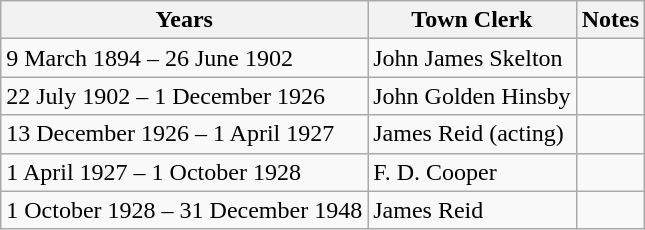<table class="wikitable">
<tr>
<th>Years</th>
<th>Town Clerk</th>
<th>Notes</th>
</tr>
<tr>
<td>9 March 1894 – 26 June 1902</td>
<td>John James Skelton</td>
<td></td>
</tr>
<tr>
<td>22 July 1902 – 1 December 1926</td>
<td>John Golden Hinsby</td>
<td></td>
</tr>
<tr>
<td>13 December 1926 – 1 April 1927</td>
<td>James Reid (acting)</td>
<td></td>
</tr>
<tr>
<td>1 April 1927 – 1 October 1928</td>
<td>F. D. Cooper</td>
<td></td>
</tr>
<tr>
<td>1 October 1928 – 31 December 1948</td>
<td>James Reid</td>
<td></td>
</tr>
</table>
